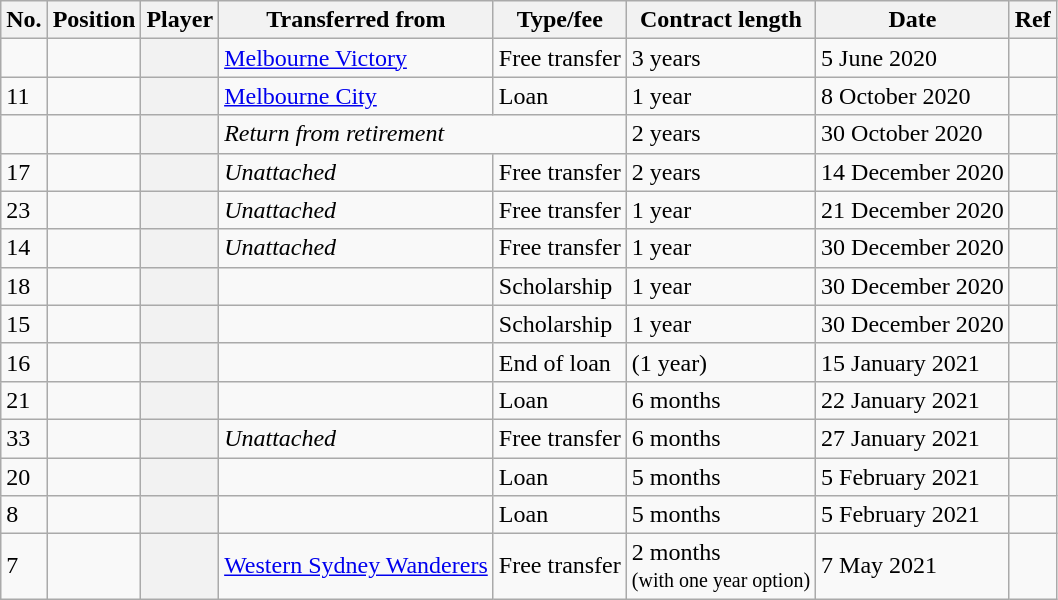<table class="wikitable plainrowheaders sortable" style="text-align:center; text-align:left">
<tr>
<th scope="col">No.</th>
<th scope="col">Position</th>
<th scope="col">Player</th>
<th scope="col">Transferred from</th>
<th scope="col">Type/fee</th>
<th scope="col">Contract length</th>
<th scope="col">Date</th>
<th scope="col" class="unsortable">Ref</th>
</tr>
<tr>
<td></td>
<td></td>
<th scope="row"></th>
<td><a href='#'>Melbourne Victory</a></td>
<td>Free transfer</td>
<td>3 years</td>
<td>5 June 2020</td>
<td></td>
</tr>
<tr>
<td>11</td>
<td></td>
<th scope="row"></th>
<td><a href='#'>Melbourne City</a></td>
<td>Loan</td>
<td>1 year</td>
<td>8 October 2020</td>
<td></td>
</tr>
<tr>
<td></td>
<td></td>
<th scope="row"></th>
<td colspan="2"><em>Return from retirement</em></td>
<td>2 years</td>
<td>30 October 2020</td>
<td></td>
</tr>
<tr>
<td>17</td>
<td></td>
<th scope="row"></th>
<td><em>Unattached</em></td>
<td>Free transfer</td>
<td>2 years</td>
<td>14 December 2020</td>
<td></td>
</tr>
<tr>
<td>23</td>
<td></td>
<th scope="row"></th>
<td><em>Unattached</em></td>
<td>Free transfer</td>
<td>1 year</td>
<td>21 December 2020</td>
<td></td>
</tr>
<tr>
<td>14</td>
<td></td>
<th scope="row"></th>
<td><em>Unattached</em></td>
<td>Free transfer</td>
<td>1 year</td>
<td>30 December 2020</td>
<td></td>
</tr>
<tr>
<td>18</td>
<td></td>
<th scope="row"></th>
<td></td>
<td>Scholarship</td>
<td>1 year</td>
<td>30 December 2020</td>
<td></td>
</tr>
<tr>
<td>15</td>
<td></td>
<th scope="row"></th>
<td></td>
<td>Scholarship</td>
<td>1 year</td>
<td>30 December 2020</td>
<td></td>
</tr>
<tr>
<td>16</td>
<td></td>
<th scope="row"></th>
<td></td>
<td>End of loan</td>
<td>(1 year)</td>
<td>15 January 2021</td>
<td></td>
</tr>
<tr>
<td>21</td>
<td></td>
<th scope="row"></th>
<td></td>
<td>Loan</td>
<td>6 months</td>
<td>22 January 2021</td>
<td></td>
</tr>
<tr>
<td>33</td>
<td></td>
<th scope="row"></th>
<td><em>Unattached</em></td>
<td>Free transfer</td>
<td>6 months</td>
<td>27 January 2021</td>
<td></td>
</tr>
<tr>
<td>20</td>
<td></td>
<th scope="row"></th>
<td></td>
<td>Loan</td>
<td>5 months</td>
<td>5 February 2021</td>
<td></td>
</tr>
<tr>
<td>8</td>
<td></td>
<th scope="row"></th>
<td></td>
<td>Loan</td>
<td>5 months</td>
<td>5 February 2021</td>
<td></td>
</tr>
<tr>
<td>7</td>
<td></td>
<th scope="row"></th>
<td><a href='#'>Western Sydney Wanderers</a></td>
<td>Free transfer</td>
<td>2 months<br><small>(with one year option)</small></td>
<td>7 May 2021</td>
<td></td>
</tr>
</table>
